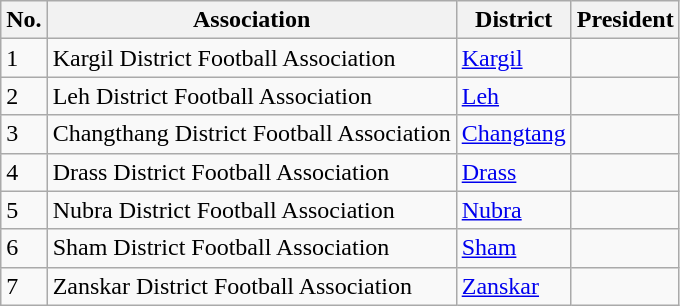<table class="wikitable sortable">
<tr>
<th>No.</th>
<th>Association</th>
<th>District</th>
<th>President</th>
</tr>
<tr>
<td>1</td>
<td>Kargil District Football Association</td>
<td><a href='#'>Kargil</a></td>
<td></td>
</tr>
<tr>
<td>2</td>
<td>Leh District Football Association</td>
<td><a href='#'>Leh</a></td>
<td></td>
</tr>
<tr>
<td>3</td>
<td>Changthang District Football Association</td>
<td><a href='#'>Changtang</a></td>
<td></td>
</tr>
<tr>
<td>4</td>
<td>Drass District Football Association</td>
<td><a href='#'>Drass</a></td>
<td></td>
</tr>
<tr>
<td>5</td>
<td>Nubra District Football Association</td>
<td><a href='#'>Nubra</a></td>
<td></td>
</tr>
<tr>
<td>6</td>
<td>Sham District Football Association</td>
<td><a href='#'>Sham</a></td>
<td></td>
</tr>
<tr>
<td>7</td>
<td>Zanskar District Football Association</td>
<td><a href='#'>Zanskar</a></td>
<td></td>
</tr>
</table>
